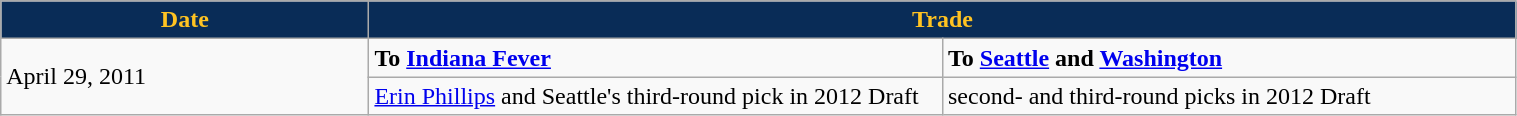<table class="wikitable" style="width:80%">
<tr>
<th style="background:#092C57;color:#FFC322; width=125">Date</th>
<th style="background:#092C57;color:#FFC322;" colspan=2>Trade</th>
</tr>
<tr>
<td rowspan=2>April 29, 2011</td>
<td width=375><strong>To <a href='#'>Indiana Fever</a></strong></td>
<td width=375><strong>To <a href='#'>Seattle</a> and <a href='#'>Washington</a></strong></td>
</tr>
<tr>
<td><a href='#'>Erin Phillips</a> and Seattle's third-round pick in 2012 Draft</td>
<td>second- and third-round picks in 2012 Draft</td>
</tr>
</table>
